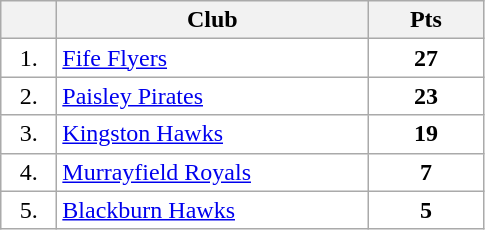<table class="wikitable">
<tr>
<th width="30"></th>
<th width="200">Club</th>
<th width="70">Pts</th>
</tr>
<tr bgcolor="#FFFFFF" align="center">
<td>1.</td>
<td align="left"><a href='#'>Fife Flyers</a></td>
<td><strong>27</strong></td>
</tr>
<tr bgcolor="#FFFFFF" align="center">
<td>2.</td>
<td align="left"><a href='#'>Paisley Pirates</a></td>
<td><strong>23</strong></td>
</tr>
<tr bgcolor="#FFFFFF" align="center">
<td>3.</td>
<td align="left"><a href='#'>Kingston Hawks</a></td>
<td><strong>19</strong></td>
</tr>
<tr bgcolor="#FFFFFF" align="center">
<td>4.</td>
<td align="left"><a href='#'>Murrayfield Royals</a></td>
<td><strong>7</strong></td>
</tr>
<tr bgcolor="#FFFFFF" align="center">
<td>5.</td>
<td align="left"><a href='#'>Blackburn Hawks</a></td>
<td><strong>5</strong></td>
</tr>
</table>
